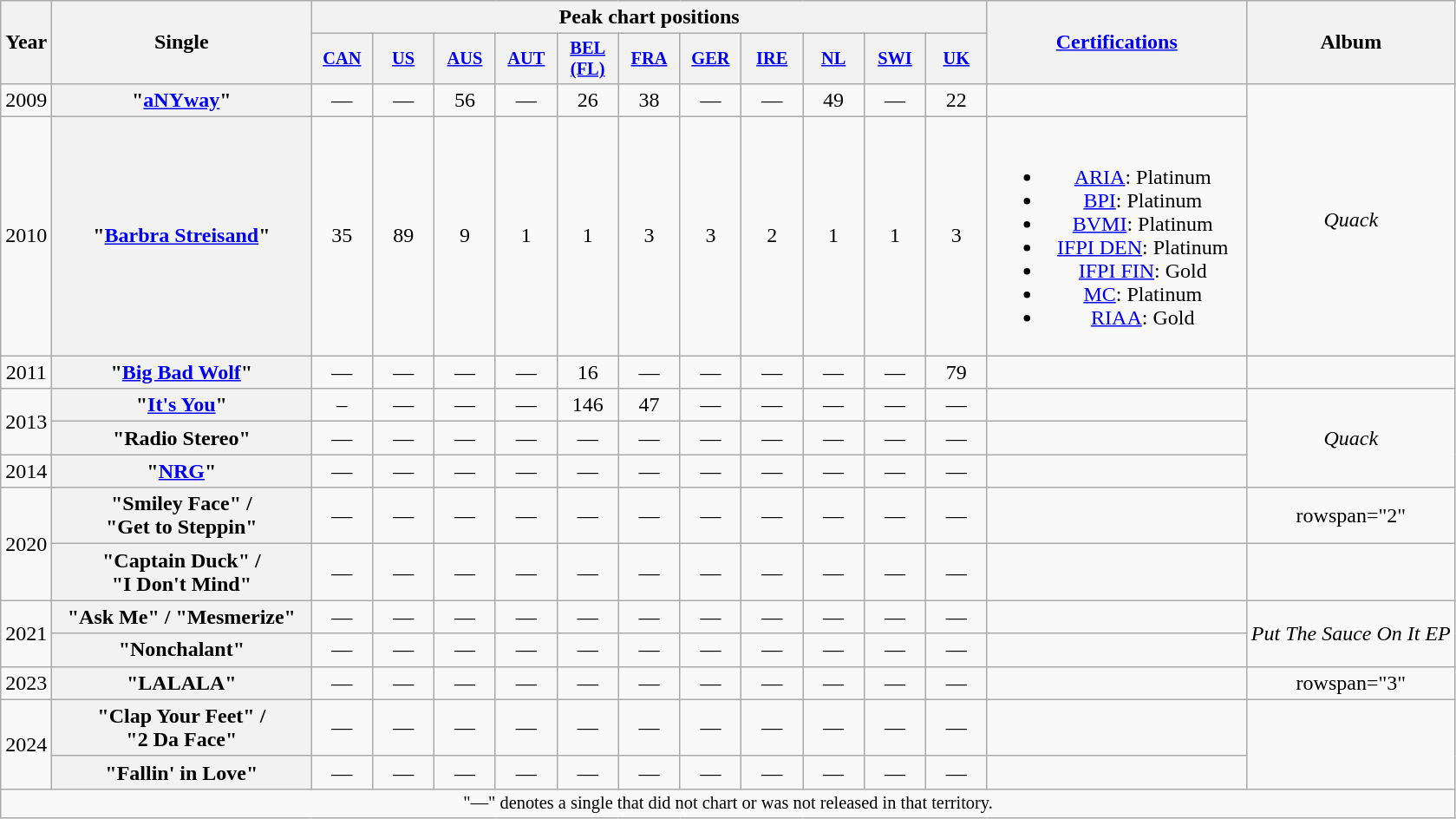<table class="wikitable plainrowheaders" style="text-align:center;">
<tr>
<th scope="col" rowspan="2" style="width:1em;">Year</th>
<th scope="col" rowspan="2" style="width:12em;">Single</th>
<th scope="col" colspan="11">Peak chart positions</th>
<th scope="col" rowspan="2" style="width:12em;"><a href='#'>Certifications</a></th>
<th scope="col" rowspan="2">Album</th>
</tr>
<tr>
<th scope="col" style="width:3em;font-size:85%;"><a href='#'>CAN</a><br></th>
<th scope="col" style="width:3em;font-size:85%;"><a href='#'>US</a><br></th>
<th scope="col" style="width:3em;font-size:85%;"><a href='#'>AUS</a><br></th>
<th scope="col" style="width:3em;font-size:85%;"><a href='#'>AUT</a><br></th>
<th scope="col" style="width:3em;font-size:85%;"><a href='#'>BEL<br>(FL)</a><br></th>
<th scope="col" style="width:3em;font-size:85%;"><a href='#'>FRA</a><br></th>
<th scope="col" style="width:3em;font-size:85%;"><a href='#'>GER</a><br></th>
<th scope="col" style="width:3em;font-size:85%;"><a href='#'>IRE</a><br></th>
<th scope="col" style="width:3em;font-size:85%;"><a href='#'>NL</a><br></th>
<th scope="col" style="width:3em;font-size:85%;"><a href='#'>SWI</a><br></th>
<th scope="col" style="width:3em;font-size:85%;"><a href='#'>UK</a><br></th>
</tr>
<tr>
<td>2009</td>
<th scope="row">"<a href='#'>aNYway</a>"</th>
<td>—</td>
<td>—</td>
<td>56</td>
<td>—</td>
<td>26</td>
<td>38</td>
<td>—</td>
<td>—</td>
<td>49</td>
<td>—</td>
<td>22</td>
<td></td>
<td rowspan="2"><em>Quack</em></td>
</tr>
<tr>
<td>2010</td>
<th scope="row">"<a href='#'>Barbra Streisand</a>"</th>
<td>35</td>
<td>89</td>
<td>9</td>
<td>1</td>
<td>1</td>
<td>3</td>
<td>3</td>
<td>2</td>
<td>1</td>
<td>1</td>
<td>3</td>
<td><br><ul><li><a href='#'>ARIA</a>: Platinum</li><li><a href='#'>BPI</a>: Platinum</li><li><a href='#'>BVMI</a>: Platinum</li><li><a href='#'>IFPI DEN</a>: Platinum</li><li><a href='#'>IFPI FIN</a>: Gold</li><li><a href='#'>MC</a>: Platinum</li><li><a href='#'>RIAA</a>: Gold</li></ul></td>
</tr>
<tr>
<td>2011</td>
<th scope="row">"<a href='#'>Big Bad Wolf</a>"</th>
<td>—</td>
<td>—</td>
<td>—</td>
<td>—</td>
<td>16</td>
<td>—</td>
<td>—</td>
<td>—</td>
<td>—</td>
<td>—</td>
<td>79</td>
<td></td>
<td></td>
</tr>
<tr>
<td rowspan="2">2013</td>
<th scope="row">"<a href='#'>It's You</a>"</th>
<td>–</td>
<td>—</td>
<td>—</td>
<td>—</td>
<td>146</td>
<td>47</td>
<td>—</td>
<td>—</td>
<td>—</td>
<td>—</td>
<td>—</td>
<td></td>
<td rowspan="3"><em>Quack</em></td>
</tr>
<tr>
<th scope="row">"Radio Stereo"</th>
<td>—</td>
<td>—</td>
<td>—</td>
<td>—</td>
<td>—</td>
<td>—</td>
<td>—</td>
<td>—</td>
<td>—</td>
<td>—</td>
<td>—</td>
<td></td>
</tr>
<tr>
<td>2014</td>
<th scope="row">"<a href='#'>NRG</a>"</th>
<td>—</td>
<td>—</td>
<td>—</td>
<td>—</td>
<td>—</td>
<td>—</td>
<td>—</td>
<td>—</td>
<td>—</td>
<td>—</td>
<td>—</td>
<td></td>
</tr>
<tr>
<td rowspan="2">2020</td>
<th scope="row">"Smiley Face" /<br>"Get to Steppin"</th>
<td>—</td>
<td>—</td>
<td>—</td>
<td>—</td>
<td>—</td>
<td>—</td>
<td>—</td>
<td>—</td>
<td>—</td>
<td>—</td>
<td>—</td>
<td></td>
<td>rowspan="2" </td>
</tr>
<tr>
<th scope="row">"Captain Duck" /<br>"I Don't Mind"</th>
<td>—</td>
<td>—</td>
<td>—</td>
<td>—</td>
<td>—</td>
<td>—</td>
<td>—</td>
<td>—</td>
<td>—</td>
<td>—</td>
<td>—</td>
<td></td>
</tr>
<tr>
<td rowspan="2">2021</td>
<th scope="row">"Ask Me" / "Mesmerize"</th>
<td>—</td>
<td>—</td>
<td>—</td>
<td>—</td>
<td>—</td>
<td>—</td>
<td>—</td>
<td>—</td>
<td>—</td>
<td>—</td>
<td>—</td>
<td></td>
<td rowspan="2"><em>Put The Sauce On It EP</em></td>
</tr>
<tr>
<th scope="row">"Nonchalant"</th>
<td>—</td>
<td>—</td>
<td>—</td>
<td>—</td>
<td>—</td>
<td>—</td>
<td>—</td>
<td>—</td>
<td>—</td>
<td>—</td>
<td>—</td>
<td></td>
</tr>
<tr>
<td>2023</td>
<th scope="row">"LALALA"</th>
<td>—</td>
<td>—</td>
<td>—</td>
<td>—</td>
<td>—</td>
<td>—</td>
<td>—</td>
<td>—</td>
<td>—</td>
<td>—</td>
<td>—</td>
<td></td>
<td>rowspan="3" </td>
</tr>
<tr>
<td rowspan="2">2024</td>
<th scope="row">"Clap Your Feet" /<br>"2 Da Face"</th>
<td>—</td>
<td>—</td>
<td>—</td>
<td>—</td>
<td>—</td>
<td>—</td>
<td>—</td>
<td>—</td>
<td>—</td>
<td>—</td>
<td>—</td>
<td></td>
</tr>
<tr>
<th scope="row">"Fallin' in Love"</th>
<td>—</td>
<td>—</td>
<td>—</td>
<td>—</td>
<td>—</td>
<td>—</td>
<td>—</td>
<td>—</td>
<td>—</td>
<td>—</td>
<td>—</td>
<td></td>
</tr>
<tr>
<td colspan="15" style="font-size:85%">"—" denotes a single that did not chart or was not released in that territory.</td>
</tr>
</table>
